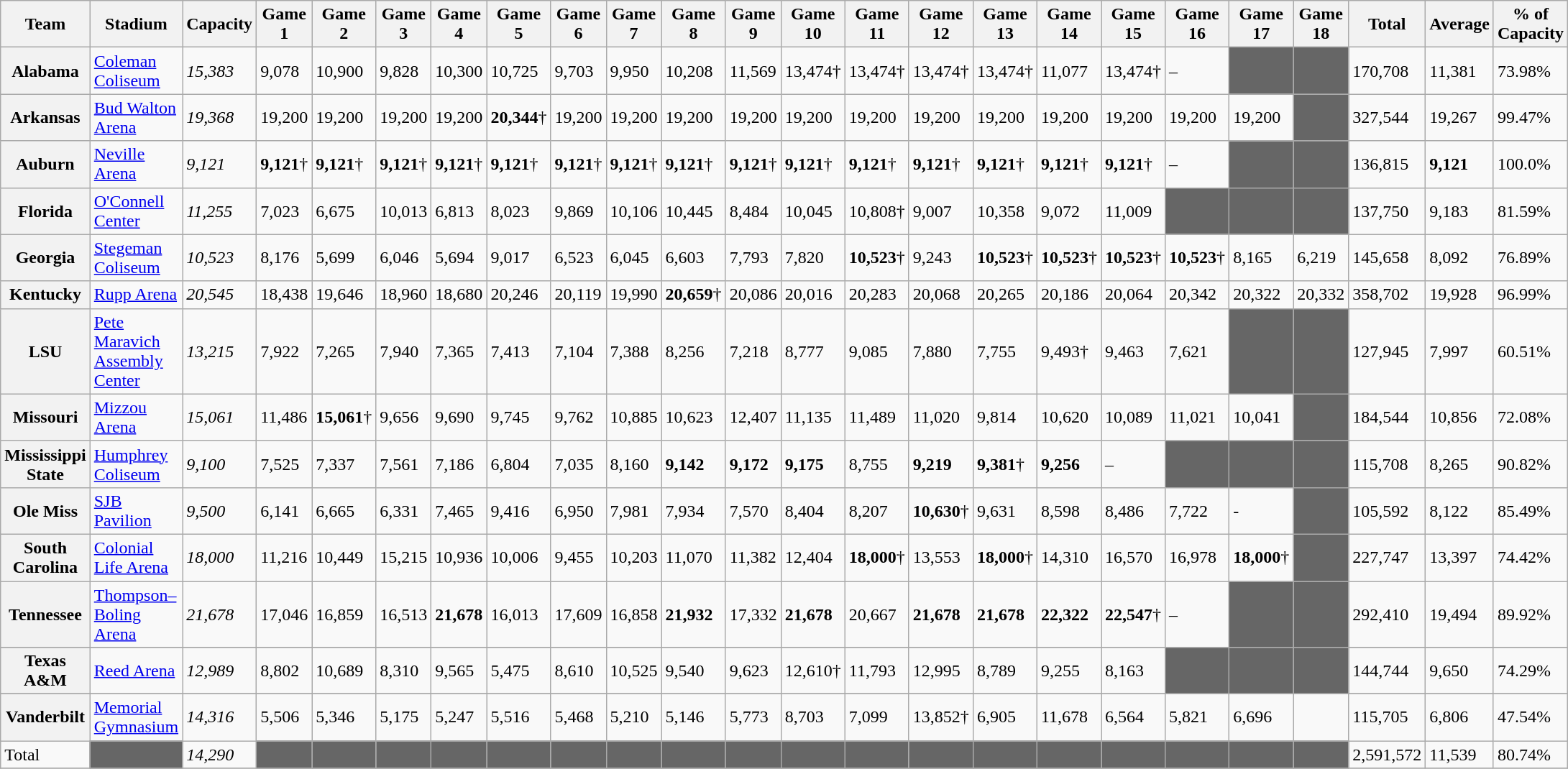<table class="wikitable">
<tr>
<th>Team</th>
<th>Stadium</th>
<th>Capacity</th>
<th>Game 1</th>
<th>Game 2</th>
<th>Game 3</th>
<th>Game 4</th>
<th>Game 5</th>
<th>Game 6</th>
<th>Game 7</th>
<th>Game 8</th>
<th>Game 9</th>
<th>Game 10</th>
<th>Game 11</th>
<th>Game 12</th>
<th>Game 13</th>
<th>Game 14</th>
<th>Game 15</th>
<th>Game 16</th>
<th>Game 17</th>
<th>Game 18</th>
<th>Total</th>
<th>Average</th>
<th>% of Capacity</th>
</tr>
<tr>
<th style=>Alabama</th>
<td><a href='#'>Coleman Coliseum</a></td>
<td><em>15,383</em></td>
<td>9,078</td>
<td>10,900</td>
<td>9,828</td>
<td>10,300</td>
<td>10,725</td>
<td>9,703</td>
<td>9,950</td>
<td>10,208</td>
<td>11,569</td>
<td>13,474†</td>
<td>13,474†</td>
<td>13,474†</td>
<td>13,474†</td>
<td>11,077</td>
<td>13,474†</td>
<td>–</td>
<td style="background:#666666;"></td>
<td style="background:#666666;"></td>
<td>170,708</td>
<td>11,381</td>
<td>73.98%</td>
</tr>
<tr>
<th style=>Arkansas</th>
<td><a href='#'>Bud Walton Arena</a></td>
<td><em>19,368</em></td>
<td>19,200</td>
<td>19,200</td>
<td>19,200</td>
<td>19,200</td>
<td><strong>20,344</strong>†</td>
<td>19,200</td>
<td>19,200</td>
<td>19,200</td>
<td>19,200</td>
<td>19,200</td>
<td>19,200</td>
<td>19,200</td>
<td>19,200</td>
<td>19,200</td>
<td>19,200</td>
<td>19,200</td>
<td>19,200</td>
<td style="background:#666666;"></td>
<td>327,544</td>
<td>19,267</td>
<td>99.47%</td>
</tr>
<tr>
<th style=>Auburn</th>
<td><a href='#'>Neville Arena</a></td>
<td><em>9,121</em></td>
<td><strong>9,121</strong>†</td>
<td><strong>9,121</strong>†</td>
<td><strong>9,121</strong>†</td>
<td><strong>9,121</strong>†</td>
<td><strong>9,121</strong>†</td>
<td><strong>9,121</strong>†</td>
<td><strong>9,121</strong>†</td>
<td><strong>9,121</strong>†</td>
<td><strong>9,121</strong>†</td>
<td><strong>9,121</strong>†</td>
<td><strong>9,121</strong>†</td>
<td><strong>9,121</strong>†</td>
<td><strong>9,121</strong>†</td>
<td><strong>9,121</strong>†</td>
<td><strong>9,121</strong>†</td>
<td>–</td>
<td style="background:#666666;"></td>
<td style="background:#666666;"></td>
<td>136,815</td>
<td><strong>9,121</strong></td>
<td>100.0%</td>
</tr>
<tr>
<th style=>Florida</th>
<td><a href='#'>O'Connell Center</a></td>
<td><em>11,255</em></td>
<td>7,023</td>
<td>6,675</td>
<td>10,013</td>
<td>6,813</td>
<td>8,023</td>
<td>9,869</td>
<td>10,106</td>
<td>10,445</td>
<td>8,484</td>
<td>10,045</td>
<td>10,808†</td>
<td>9,007</td>
<td>10,358</td>
<td>9,072</td>
<td>11,009</td>
<td style="background:#666666;"></td>
<td style="background:#666666;"></td>
<td style="background:#666666;"></td>
<td>137,750</td>
<td>9,183</td>
<td>81.59%</td>
</tr>
<tr>
<th style=>Georgia</th>
<td><a href='#'>Stegeman Coliseum</a></td>
<td><em>10,523</em></td>
<td>8,176</td>
<td>5,699</td>
<td>6,046</td>
<td>5,694</td>
<td>9,017</td>
<td>6,523</td>
<td>6,045</td>
<td>6,603</td>
<td>7,793</td>
<td>7,820</td>
<td><strong>10,523</strong>†</td>
<td>9,243</td>
<td><strong>10,523</strong>†</td>
<td><strong>10,523</strong>†</td>
<td><strong>10,523</strong>†</td>
<td><strong>10,523</strong>†</td>
<td>8,165</td>
<td>6,219</td>
<td>145,658</td>
<td>8,092</td>
<td>76.89%</td>
</tr>
<tr>
<th style=>Kentucky</th>
<td><a href='#'>Rupp Arena</a></td>
<td><em>20,545</em></td>
<td>18,438</td>
<td>19,646</td>
<td>18,960</td>
<td>18,680</td>
<td>20,246</td>
<td>20,119</td>
<td>19,990</td>
<td><strong>20,659</strong>†</td>
<td>20,086</td>
<td>20,016</td>
<td>20,283</td>
<td>20,068</td>
<td>20,265</td>
<td>20,186</td>
<td>20,064</td>
<td>20,342</td>
<td>20,322</td>
<td>20,332</td>
<td>358,702</td>
<td>19,928</td>
<td>96.99%</td>
</tr>
<tr>
<th style=>LSU</th>
<td><a href='#'>Pete Maravich Assembly Center</a></td>
<td><em>13,215</em></td>
<td>7,922</td>
<td>7,265</td>
<td>7,940</td>
<td>7,365</td>
<td>7,413</td>
<td>7,104</td>
<td>7,388</td>
<td>8,256</td>
<td>7,218</td>
<td>8,777</td>
<td>9,085</td>
<td>7,880</td>
<td>7,755</td>
<td>9,493†</td>
<td>9,463</td>
<td>7,621</td>
<td style="background:#666666;"></td>
<td style="background:#666666;"></td>
<td>127,945</td>
<td>7,997</td>
<td>60.51%</td>
</tr>
<tr>
<th style=>Missouri</th>
<td><a href='#'>Mizzou Arena</a></td>
<td><em>15,061</em></td>
<td>11,486</td>
<td><strong>15,061</strong>†</td>
<td>9,656</td>
<td>9,690</td>
<td>9,745</td>
<td>9,762</td>
<td>10,885</td>
<td>10,623</td>
<td>12,407</td>
<td>11,135</td>
<td>11,489</td>
<td>11,020</td>
<td>9,814</td>
<td>10,620</td>
<td>10,089</td>
<td>11,021</td>
<td>10,041</td>
<td style="background:#666666;"></td>
<td>184,544</td>
<td>10,856</td>
<td>72.08%</td>
</tr>
<tr>
<th style=>Mississippi State</th>
<td><a href='#'>Humphrey Coliseum</a></td>
<td><em>9,100</em></td>
<td>7,525</td>
<td>7,337</td>
<td>7,561</td>
<td>7,186</td>
<td>6,804</td>
<td>7,035</td>
<td>8,160</td>
<td><strong>9,142</strong></td>
<td><strong>9,172</strong></td>
<td><strong>9,175</strong></td>
<td>8,755</td>
<td><strong>9,219</strong></td>
<td><strong>9,381</strong>†</td>
<td><strong>9,256</strong></td>
<td>–</td>
<td style="background:#666666;"></td>
<td style="background:#666666;"></td>
<td style="background:#666666;"></td>
<td>115,708</td>
<td>8,265</td>
<td>90.82%</td>
</tr>
<tr>
<th style=>Ole Miss</th>
<td><a href='#'>SJB Pavilion</a></td>
<td><em>9,500</em></td>
<td>6,141</td>
<td>6,665</td>
<td>6,331</td>
<td>7,465</td>
<td>9,416</td>
<td>6,950</td>
<td>7,981</td>
<td>7,934</td>
<td>7,570</td>
<td>8,404</td>
<td>8,207</td>
<td><strong>10,630</strong>†</td>
<td>9,631</td>
<td>8,598</td>
<td>8,486</td>
<td>7,722</td>
<td>-</td>
<td style="background:#666666;"></td>
<td>105,592</td>
<td>8,122</td>
<td>85.49%</td>
</tr>
<tr>
<th style=>South Carolina</th>
<td><a href='#'>Colonial Life Arena</a></td>
<td><em>18,000</em></td>
<td>11,216</td>
<td>10,449</td>
<td>15,215</td>
<td>10,936</td>
<td>10,006</td>
<td>9,455</td>
<td>10,203</td>
<td>11,070</td>
<td>11,382</td>
<td>12,404</td>
<td><strong>18,000</strong>†</td>
<td>13,553</td>
<td><strong>18,000</strong>†</td>
<td>14,310</td>
<td>16,570</td>
<td>16,978</td>
<td><strong>18,000</strong>†</td>
<td style="background:#666666;"></td>
<td>227,747</td>
<td>13,397</td>
<td>74.42%</td>
</tr>
<tr>
<th style=>Tennessee</th>
<td><a href='#'>Thompson–Boling Arena</a></td>
<td><em>21,678</em></td>
<td>17,046</td>
<td>16,859</td>
<td>16,513</td>
<td><strong>21,678</strong></td>
<td>16,013</td>
<td>17,609</td>
<td>16,858</td>
<td><strong>21,932</strong></td>
<td>17,332</td>
<td><strong>21,678</strong></td>
<td>20,667</td>
<td><strong>21,678</strong></td>
<td><strong>21,678</strong></td>
<td><strong>22,322</strong></td>
<td><strong>22,547</strong>†</td>
<td>–</td>
<td style="background:#666666;"></td>
<td style="background:#666666;"></td>
<td>292,410</td>
<td>19,494</td>
<td>89.92%</td>
</tr>
<tr>
</tr>
<tr>
<th style=>Texas A&M</th>
<td><a href='#'>Reed Arena</a></td>
<td><em>12,989</em></td>
<td>8,802</td>
<td>10,689</td>
<td>8,310</td>
<td>9,565</td>
<td>5,475</td>
<td>8,610</td>
<td>10,525</td>
<td>9,540</td>
<td>9,623</td>
<td>12,610†</td>
<td>11,793</td>
<td>12,995</td>
<td>8,789</td>
<td>9,255</td>
<td>8,163</td>
<td style="background:#666666;"></td>
<td style="background:#666666;"></td>
<td style="background:#666666;"></td>
<td>144,744</td>
<td>9,650</td>
<td>74.29%</td>
</tr>
<tr>
</tr>
<tr>
<th style=>Vanderbilt</th>
<td><a href='#'>Memorial Gymnasium</a></td>
<td><em>14,316</em></td>
<td>5,506</td>
<td>5,346</td>
<td>5,175</td>
<td>5,247</td>
<td>5,516</td>
<td>5,468</td>
<td>5,210</td>
<td>5,146</td>
<td>5,773</td>
<td>8,703</td>
<td>7,099</td>
<td>13,852†</td>
<td>6,905</td>
<td>11,678</td>
<td>6,564</td>
<td>5,821</td>
<td>6,696</td>
<td></td>
<td>115,705</td>
<td>6,806</td>
<td>47.54%</td>
</tr>
<tr>
<td>Total</td>
<td style="background:#666666;"></td>
<td><em>14,290</em></td>
<td style="background:#666666;"></td>
<td style="background:#666666;"></td>
<td style="background:#666666;"></td>
<td style="background:#666666;"></td>
<td style="background:#666666;"></td>
<td style="background:#666666;"></td>
<td style="background:#666666;"></td>
<td style="background:#666666;"></td>
<td style="background:#666666;"></td>
<td style="background:#666666;"></td>
<td style="background:#666666;"></td>
<td style="background:#666666;"></td>
<td style="background:#666666;"></td>
<td style="background:#666666;"></td>
<td style="background:#666666;"></td>
<td style="background:#666666;"></td>
<td style="background:#666666;"></td>
<td style="background:#666666;"></td>
<td>2,591,572</td>
<td>11,539</td>
<td>80.74%</td>
</tr>
<tr>
</tr>
</table>
